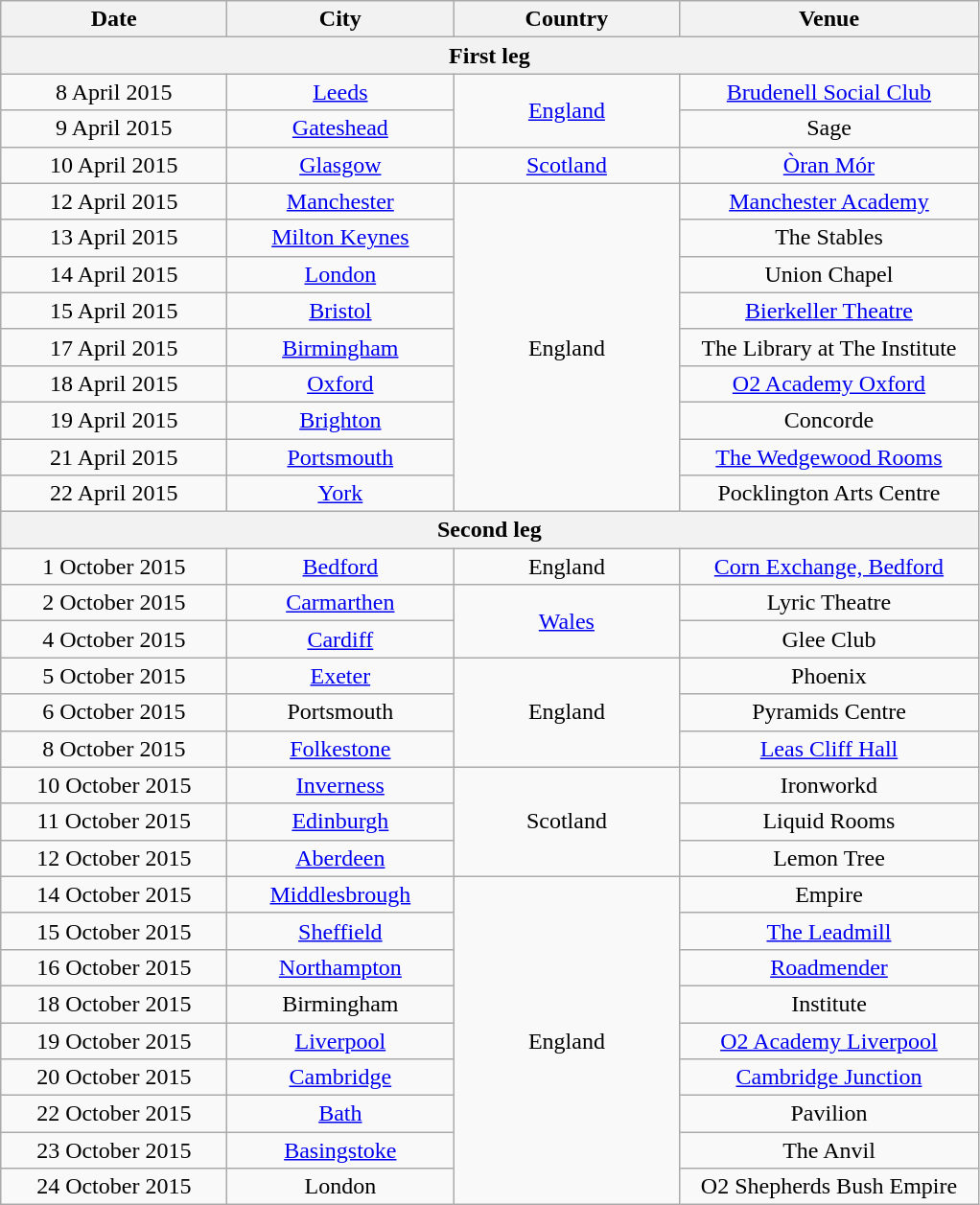<table class="wikitable" style="text-align:center;">
<tr>
<th width="150">Date</th>
<th width="150">City</th>
<th width="150">Country</th>
<th width="200">Venue</th>
</tr>
<tr>
<th colspan="4">First leg</th>
</tr>
<tr>
<td>8 April 2015</td>
<td><a href='#'>Leeds</a></td>
<td rowspan="2"><a href='#'>England</a></td>
<td><a href='#'>Brudenell Social Club</a></td>
</tr>
<tr>
<td>9 April 2015</td>
<td><a href='#'>Gateshead</a></td>
<td>Sage</td>
</tr>
<tr>
<td>10 April 2015</td>
<td><a href='#'>Glasgow</a></td>
<td><a href='#'>Scotland</a></td>
<td><a href='#'>Òran Mór</a></td>
</tr>
<tr>
<td>12 April 2015</td>
<td><a href='#'>Manchester</a></td>
<td rowspan="9">England</td>
<td><a href='#'>Manchester Academy</a></td>
</tr>
<tr>
<td>13 April 2015</td>
<td><a href='#'>Milton Keynes</a></td>
<td>The Stables</td>
</tr>
<tr>
<td>14 April 2015</td>
<td><a href='#'>London</a></td>
<td>Union Chapel</td>
</tr>
<tr>
<td>15 April 2015</td>
<td><a href='#'>Bristol</a></td>
<td><a href='#'>Bierkeller Theatre</a></td>
</tr>
<tr>
<td>17 April 2015</td>
<td><a href='#'>Birmingham</a></td>
<td>The Library at The Institute</td>
</tr>
<tr>
<td>18 April 2015</td>
<td><a href='#'>Oxford</a></td>
<td><a href='#'>O2 Academy Oxford</a></td>
</tr>
<tr>
<td>19 April 2015</td>
<td><a href='#'>Brighton</a></td>
<td>Concorde</td>
</tr>
<tr>
<td>21 April 2015</td>
<td><a href='#'>Portsmouth</a></td>
<td><a href='#'>The Wedgewood Rooms</a></td>
</tr>
<tr>
<td>22 April 2015</td>
<td><a href='#'>York</a></td>
<td>Pocklington Arts Centre</td>
</tr>
<tr>
<th colspan="4">Second leg</th>
</tr>
<tr>
<td>1 October 2015</td>
<td><a href='#'>Bedford</a></td>
<td>England</td>
<td><a href='#'>Corn Exchange, Bedford</a></td>
</tr>
<tr>
<td>2 October 2015</td>
<td><a href='#'>Carmarthen</a></td>
<td rowspan="2"><a href='#'>Wales</a></td>
<td>Lyric Theatre</td>
</tr>
<tr>
<td>4 October 2015</td>
<td><a href='#'>Cardiff</a></td>
<td>Glee Club</td>
</tr>
<tr>
<td>5 October 2015</td>
<td><a href='#'>Exeter</a></td>
<td rowspan="3">England</td>
<td>Phoenix</td>
</tr>
<tr>
<td>6 October 2015</td>
<td>Portsmouth</td>
<td>Pyramids Centre</td>
</tr>
<tr>
<td>8 October 2015</td>
<td><a href='#'>Folkestone</a></td>
<td><a href='#'>Leas Cliff Hall</a></td>
</tr>
<tr>
<td>10 October 2015</td>
<td><a href='#'>Inverness</a></td>
<td rowspan="3">Scotland</td>
<td>Ironworkd</td>
</tr>
<tr>
<td>11 October 2015</td>
<td><a href='#'>Edinburgh</a></td>
<td>Liquid Rooms</td>
</tr>
<tr>
<td>12 October 2015</td>
<td><a href='#'>Aberdeen</a></td>
<td>Lemon Tree</td>
</tr>
<tr>
<td>14 October 2015</td>
<td><a href='#'>Middlesbrough</a></td>
<td rowspan="9">England</td>
<td>Empire</td>
</tr>
<tr>
<td>15 October 2015</td>
<td><a href='#'>Sheffield</a></td>
<td><a href='#'>The Leadmill</a></td>
</tr>
<tr>
<td>16 October 2015</td>
<td><a href='#'>Northampton</a></td>
<td><a href='#'>Roadmender</a></td>
</tr>
<tr>
<td>18 October 2015</td>
<td>Birmingham</td>
<td>Institute</td>
</tr>
<tr>
<td>19 October 2015</td>
<td><a href='#'>Liverpool</a></td>
<td><a href='#'>O2 Academy Liverpool</a></td>
</tr>
<tr>
<td>20 October 2015</td>
<td><a href='#'>Cambridge</a></td>
<td><a href='#'>Cambridge Junction</a></td>
</tr>
<tr>
<td>22 October 2015</td>
<td><a href='#'>Bath</a></td>
<td>Pavilion</td>
</tr>
<tr>
<td>23 October 2015</td>
<td><a href='#'>Basingstoke</a></td>
<td>The Anvil</td>
</tr>
<tr>
<td>24 October 2015</td>
<td>London</td>
<td>O2 Shepherds Bush Empire</td>
</tr>
</table>
